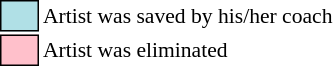<table class="toccolours" style="font-size: 90%; white-space: nowrap;">
<tr>
<td style="background:#b0e0e6; border:1px solid black;">      </td>
<td>Artist was saved by his/her coach</td>
</tr>
<tr>
<td style="background:pink; border:1px solid black;">      </td>
<td>Artist was eliminated</td>
</tr>
</table>
